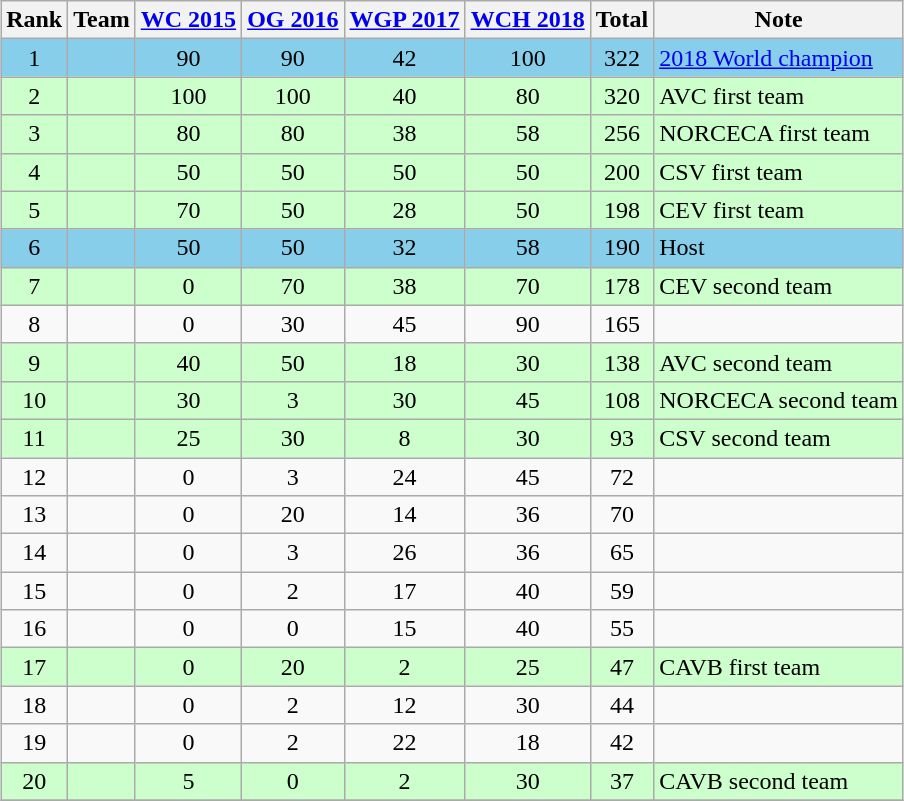<table class="wikitable" style="text-align: center; margin: 1em auto 1em auto;">
<tr>
<th>Rank</th>
<th>Team</th>
<th><a href='#'>WC 2015</a></th>
<th><a href='#'>OG 2016</a></th>
<th><a href='#'>WGP 2017</a></th>
<th><a href='#'>WCH 2018</a></th>
<th>Total</th>
<th>Note</th>
</tr>
<tr style="background: #87CEEB;">
<td>1</td>
<td align=left></td>
<td>90</td>
<td>90</td>
<td>42</td>
<td>100</td>
<td>322</td>
<td align=left><a href='#'>2018 World champion</a></td>
</tr>
<tr style="background: #CCFFCC;">
<td>2</td>
<td align=left></td>
<td>100</td>
<td>100</td>
<td>40</td>
<td>80</td>
<td>320</td>
<td align=left>AVC first team</td>
</tr>
<tr style="background: #CCFFCC;">
<td>3</td>
<td align=left></td>
<td>80</td>
<td>80</td>
<td>38</td>
<td>58</td>
<td>256</td>
<td align=left>NORCECA first team</td>
</tr>
<tr style="background: #CCFFCC;">
<td>4</td>
<td align=left></td>
<td>50</td>
<td>50</td>
<td>50</td>
<td>50</td>
<td>200</td>
<td align=left>CSV first team</td>
</tr>
<tr style="background: #CCFFCC;">
<td>5</td>
<td align=left></td>
<td>70</td>
<td>50</td>
<td>28</td>
<td>50</td>
<td>198</td>
<td align=left>CEV first team</td>
</tr>
<tr style="background: #87CEEB;">
<td>6</td>
<td align=left></td>
<td>50</td>
<td>50</td>
<td>32</td>
<td>58</td>
<td>190</td>
<td align=left>Host</td>
</tr>
<tr style="background: #CCFFCC;">
<td>7</td>
<td align=left></td>
<td>0</td>
<td>70</td>
<td>38</td>
<td>70</td>
<td>178</td>
<td align=left>CEV second team</td>
</tr>
<tr>
<td>8</td>
<td align=left></td>
<td>0</td>
<td>30</td>
<td>45</td>
<td>90</td>
<td>165</td>
<td align=left></td>
</tr>
<tr style="background: #CCFFCC;">
<td>9</td>
<td align=left></td>
<td>40</td>
<td>50</td>
<td>18</td>
<td>30</td>
<td>138</td>
<td align=left>AVC second team</td>
</tr>
<tr style="background: #CCFFCC;">
<td>10</td>
<td align=left></td>
<td>30</td>
<td>3</td>
<td>30</td>
<td>45</td>
<td>108</td>
<td align=left>NORCECA second team</td>
</tr>
<tr style="background: #CCFFCC;">
<td>11</td>
<td align=left></td>
<td>25</td>
<td>30</td>
<td>8</td>
<td>30</td>
<td>93</td>
<td align=left>CSV second team</td>
</tr>
<tr>
<td>12</td>
<td align=left></td>
<td>0</td>
<td>3</td>
<td>24</td>
<td>45</td>
<td>72</td>
<td align=left></td>
</tr>
<tr>
<td>13</td>
<td align=left></td>
<td>0</td>
<td>20</td>
<td>14</td>
<td>36</td>
<td>70</td>
<td align=left></td>
</tr>
<tr>
<td>14</td>
<td align=left></td>
<td>0</td>
<td>3</td>
<td>26</td>
<td>36</td>
<td>65</td>
<td align=left></td>
</tr>
<tr>
<td>15</td>
<td align=left></td>
<td>0</td>
<td>2</td>
<td>17</td>
<td>40</td>
<td>59</td>
<td align=left></td>
</tr>
<tr>
<td>16</td>
<td align=left></td>
<td>0</td>
<td>0</td>
<td>15</td>
<td>40</td>
<td>55</td>
<td align=left></td>
</tr>
<tr style="background: #CCFFCC;">
<td>17</td>
<td align=left></td>
<td>0</td>
<td>20</td>
<td>2</td>
<td>25</td>
<td>47</td>
<td align=left>CAVB first team</td>
</tr>
<tr>
<td>18</td>
<td align=left></td>
<td>0</td>
<td>2</td>
<td>12</td>
<td>30</td>
<td>44</td>
<td align=left></td>
</tr>
<tr>
<td>19</td>
<td align=left></td>
<td>0</td>
<td>2</td>
<td>22</td>
<td>18</td>
<td>42</td>
<td align=left></td>
</tr>
<tr style="background: #CCFFCC;">
<td>20</td>
<td align=left></td>
<td>5</td>
<td>0</td>
<td>2</td>
<td>30</td>
<td>37</td>
<td align=left>CAVB second team</td>
</tr>
<tr>
</tr>
</table>
